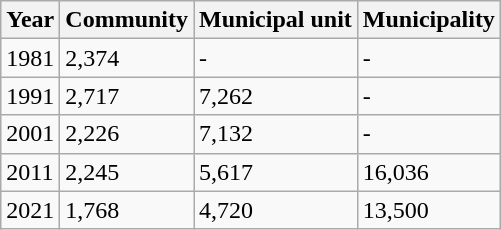<table class=wikitable>
<tr>
<th>Year</th>
<th>Community</th>
<th>Municipal unit</th>
<th>Municipality</th>
</tr>
<tr>
<td>1981</td>
<td>2,374</td>
<td>-</td>
<td>-</td>
</tr>
<tr>
<td>1991</td>
<td>2,717</td>
<td>7,262</td>
<td>-</td>
</tr>
<tr>
<td>2001</td>
<td>2,226</td>
<td>7,132</td>
<td>-</td>
</tr>
<tr>
<td>2011</td>
<td>2,245</td>
<td>5,617</td>
<td>16,036</td>
</tr>
<tr>
<td>2021</td>
<td>1,768</td>
<td>4,720</td>
<td>13,500</td>
</tr>
</table>
